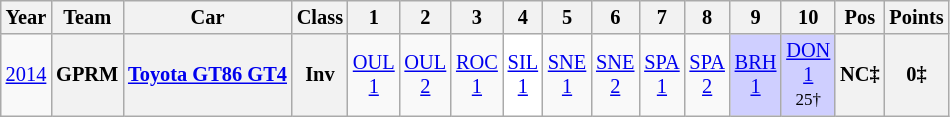<table class="wikitable" style="text-align:center; font-size:85%">
<tr>
<th>Year</th>
<th>Team</th>
<th>Car</th>
<th>Class</th>
<th>1</th>
<th>2</th>
<th>3</th>
<th>4</th>
<th>5</th>
<th>6</th>
<th>7</th>
<th>8</th>
<th>9</th>
<th>10</th>
<th>Pos</th>
<th>Points</th>
</tr>
<tr>
<td><a href='#'>2014</a></td>
<th>GPRM</th>
<th nowrap><a href='#'>Toyota GT86 GT4</a></th>
<th><span>Inv</span></th>
<td><a href='#'>OUL<br>1</a></td>
<td><a href='#'>OUL<br>2</a></td>
<td><a href='#'>ROC<br>1</a></td>
<td style="background:#FFFFFF;"><a href='#'>SIL<br>1</a><br></td>
<td><a href='#'>SNE<br>1</a></td>
<td><a href='#'>SNE<br>2</a></td>
<td><a href='#'>SPA<br>1</a></td>
<td><a href='#'>SPA<br>2</a></td>
<td style="background:#CFCFFF;"><a href='#'>BRH<br>1</a><br></td>
<td style="background:#CFCFFF;"><a href='#'>DON<br>1</a><br><small>25†</small></td>
<th>NC‡</th>
<th>0‡</th>
</tr>
</table>
